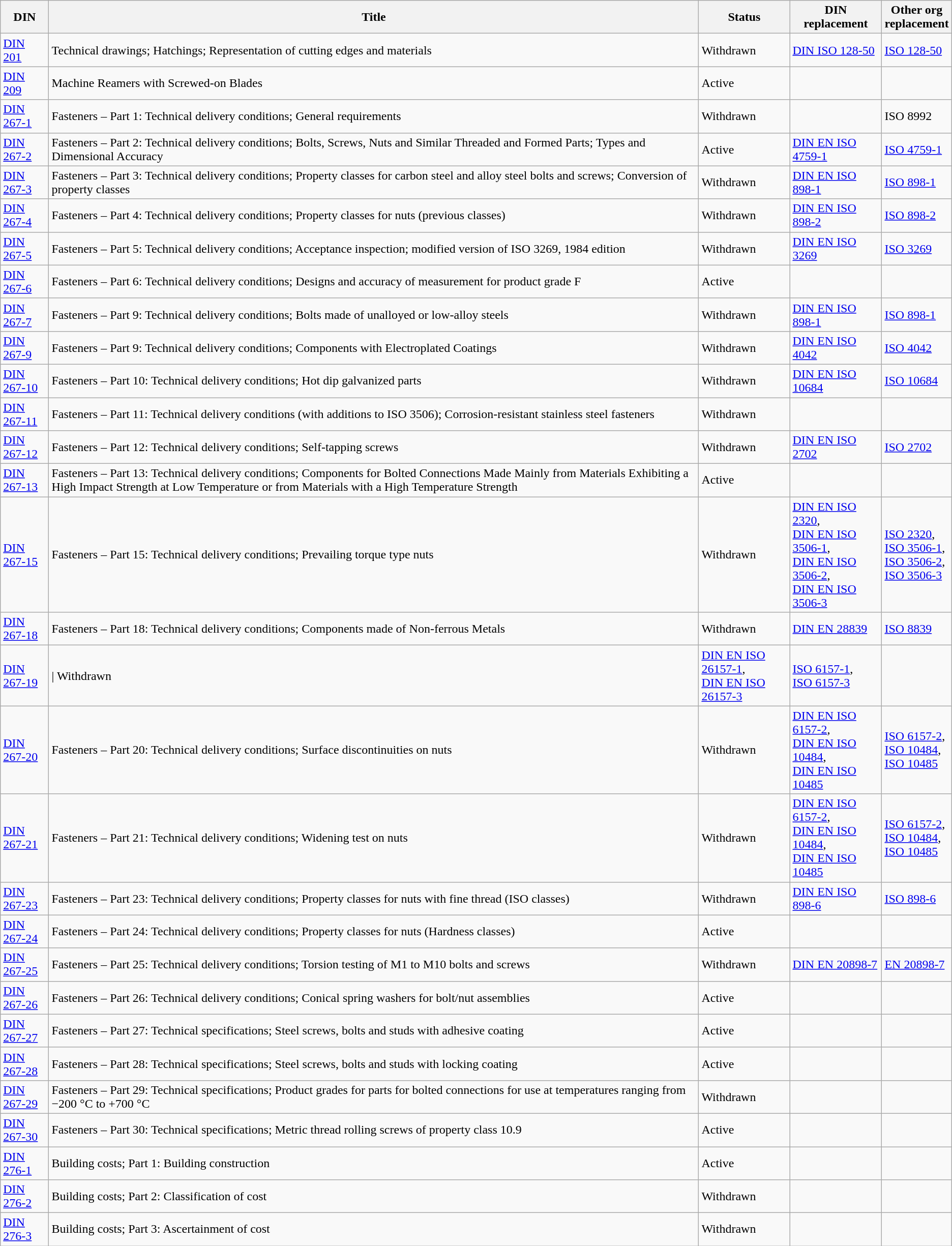<table class="wikitable sortable">
<tr>
<th>DIN</th>
<th>Title</th>
<th>Status</th>
<th>DIN replacement</th>
<th>Other org<br>replacement</th>
</tr>
<tr>
<td><a href='#'>DIN 201</a></td>
<td>Technical drawings; Hatchings; Representation of cutting edges and materials</td>
<td>Withdrawn</td>
<td><a href='#'>DIN ISO 128-50</a></td>
<td><a href='#'>ISO 128-50</a></td>
</tr>
<tr>
<td><a href='#'>DIN 209</a></td>
<td>Machine Reamers with Screwed-on Blades</td>
<td>Active</td>
<td></td>
<td></td>
</tr>
<tr>
<td><a href='#'>DIN 267-1</a></td>
<td>Fasteners – Part 1: Technical delivery conditions; General requirements</td>
<td>Withdrawn</td>
<td></td>
<td>ISO 8992</td>
</tr>
<tr>
<td><a href='#'>DIN 267-2</a></td>
<td>Fasteners – Part 2: Technical delivery conditions; Bolts, Screws, Nuts and Similar Threaded and Formed Parts; Types and Dimensional Accuracy</td>
<td>Active</td>
<td><a href='#'>DIN EN ISO 4759-1</a></td>
<td><a href='#'>ISO 4759-1</a></td>
</tr>
<tr>
<td><a href='#'>DIN 267-3</a></td>
<td>Fasteners – Part 3: Technical delivery conditions; Property classes for carbon steel and alloy steel bolts and screws; Conversion of property classes</td>
<td>Withdrawn</td>
<td><a href='#'>DIN EN ISO 898-1</a></td>
<td><a href='#'>ISO 898-1</a></td>
</tr>
<tr>
<td><a href='#'>DIN 267-4</a></td>
<td>Fasteners – Part 4: Technical delivery conditions; Property classes for nuts (previous classes)</td>
<td>Withdrawn</td>
<td><a href='#'>DIN EN ISO 898-2</a></td>
<td><a href='#'>ISO 898-2</a></td>
</tr>
<tr>
<td><a href='#'>DIN 267-5</a></td>
<td>Fasteners – Part 5: Technical delivery conditions; Acceptance inspection; modified version of ISO 3269, 1984 edition</td>
<td>Withdrawn</td>
<td><a href='#'>DIN EN ISO 3269</a></td>
<td><a href='#'>ISO 3269</a></td>
</tr>
<tr>
<td><a href='#'>DIN 267-6</a></td>
<td>Fasteners – Part 6: Technical delivery conditions; Designs and accuracy of measurement for product grade F</td>
<td>Active</td>
<td></td>
<td></td>
</tr>
<tr>
<td><a href='#'>DIN 267-7</a></td>
<td>Fasteners – Part 9: Technical delivery conditions; Bolts made of unalloyed or low-alloy steels</td>
<td>Withdrawn</td>
<td><a href='#'>DIN EN ISO 898-1</a></td>
<td><a href='#'>ISO 898-1</a></td>
</tr>
<tr>
<td><a href='#'>DIN 267-9</a></td>
<td>Fasteners – Part 9: Technical delivery conditions; Components with Electroplated Coatings</td>
<td>Withdrawn</td>
<td><a href='#'>DIN EN ISO 4042</a></td>
<td><a href='#'>ISO 4042</a></td>
</tr>
<tr>
<td><a href='#'>DIN 267-10</a></td>
<td>Fasteners – Part 10: Technical delivery conditions; Hot dip galvanized parts</td>
<td>Withdrawn</td>
<td><a href='#'>DIN EN ISO 10684</a></td>
<td><a href='#'>ISO 10684</a></td>
</tr>
<tr>
<td><a href='#'>DIN 267-11</a></td>
<td>Fasteners – Part 11: Technical delivery conditions (with additions to ISO 3506); Corrosion-resistant stainless steel fasteners</td>
<td>Withdrawn</td>
<td></td>
<td></td>
</tr>
<tr>
<td><a href='#'>DIN 267-12</a></td>
<td>Fasteners – Part 12: Technical delivery conditions; Self-tapping screws</td>
<td>Withdrawn</td>
<td><a href='#'>DIN EN ISO 2702</a></td>
<td><a href='#'>ISO 2702</a></td>
</tr>
<tr>
<td><a href='#'>DIN 267-13</a></td>
<td>Fasteners – Part 13: Technical delivery conditions; Components for Bolted Connections Made Mainly from Materials Exhibiting a High Impact Strength at Low Temperature or from Materials with a High Temperature Strength</td>
<td>Active</td>
<td></td>
<td></td>
</tr>
<tr>
<td><a href='#'>DIN 267-15</a></td>
<td>Fasteners – Part 15: Technical delivery conditions; Prevailing torque type nuts</td>
<td>Withdrawn</td>
<td><a href='#'>DIN EN ISO 2320</a>,<br><a href='#'>DIN EN ISO 3506-1</a>,<br><a href='#'>DIN EN ISO 3506-2</a>,<br><a href='#'>DIN EN ISO 3506-3</a></td>
<td><a href='#'>ISO 2320</a>,<br><a href='#'>ISO 3506-1</a>,<br><a href='#'>ISO 3506-2</a>,<br><a href='#'>ISO 3506-3</a></td>
</tr>
<tr>
<td><a href='#'>DIN 267-18</a></td>
<td>Fasteners – Part 18: Technical delivery conditions; Components made of Non-ferrous Metals</td>
<td>Withdrawn</td>
<td><a href='#'>DIN EN 28839</a></td>
<td><a href='#'>ISO 8839</a></td>
</tr>
<tr>
<td><a href='#'>DIN 267-19</a></td>
<td Fasteners – Part 19: Technical delivery conditions; Surface discontinuities on bolts and screws>| Withdrawn</td>
<td><a href='#'>DIN EN ISO 26157-1</a>,<br><a href='#'>DIN EN ISO 26157-3</a></td>
<td><a href='#'>ISO 6157-1</a>,<br><a href='#'>ISO 6157-3</a></td>
</tr>
<tr>
<td><a href='#'>DIN 267-20</a></td>
<td>Fasteners – Part 20: Technical delivery conditions; Surface discontinuities on nuts</td>
<td>Withdrawn</td>
<td><a href='#'>DIN EN ISO 6157-2</a>,<br><a href='#'>DIN EN ISO 10484</a>,<br><a href='#'>DIN EN ISO 10485</a></td>
<td><a href='#'>ISO 6157-2</a>,<br><a href='#'>ISO 10484</a>,<br><a href='#'>ISO 10485</a></td>
</tr>
<tr>
<td><a href='#'>DIN 267-21</a></td>
<td>Fasteners – Part 21: Technical delivery conditions; Widening test on nuts</td>
<td>Withdrawn</td>
<td><a href='#'>DIN EN ISO 6157-2</a>,<br><a href='#'>DIN EN ISO 10484</a>,<br><a href='#'>DIN EN ISO 10485</a></td>
<td><a href='#'>ISO 6157-2</a>,<br><a href='#'>ISO 10484</a>,<br><a href='#'>ISO 10485</a></td>
</tr>
<tr>
<td><a href='#'>DIN 267-23</a></td>
<td>Fasteners – Part 23: Technical delivery conditions; Property classes for nuts with fine thread (ISO classes)</td>
<td>Withdrawn</td>
<td><a href='#'>DIN EN ISO 898-6</a></td>
<td><a href='#'>ISO 898-6</a></td>
</tr>
<tr>
<td><a href='#'>DIN 267-24</a></td>
<td>Fasteners – Part 24: Technical delivery conditions; Property classes for nuts (Hardness classes)</td>
<td>Active</td>
<td></td>
<td></td>
</tr>
<tr>
<td><a href='#'>DIN 267-25</a></td>
<td>Fasteners – Part 25: Technical delivery conditions; Torsion testing of M1 to M10 bolts and screws</td>
<td>Withdrawn</td>
<td><a href='#'>DIN EN 20898-7</a></td>
<td><a href='#'>EN 20898-7</a></td>
</tr>
<tr>
<td><a href='#'>DIN 267-26</a></td>
<td>Fasteners – Part 26: Technical delivery conditions; Conical spring washers for bolt/nut assemblies</td>
<td>Active</td>
<td></td>
<td></td>
</tr>
<tr>
<td><a href='#'>DIN 267-27</a></td>
<td>Fasteners – Part 27: Technical specifications; Steel screws, bolts and studs with adhesive coating</td>
<td>Active</td>
<td></td>
<td></td>
</tr>
<tr>
<td><a href='#'>DIN 267-28</a></td>
<td>Fasteners – Part 28: Technical specifications; Steel screws, bolts and studs with locking coating</td>
<td>Active</td>
<td></td>
<td></td>
</tr>
<tr>
<td><a href='#'>DIN 267-29</a></td>
<td>Fasteners – Part 29: Technical specifications; Product grades for parts for bolted connections for use at temperatures ranging from −200 °C to +700 °C</td>
<td>Withdrawn</td>
<td></td>
<td></td>
</tr>
<tr>
<td><a href='#'>DIN 267-30</a></td>
<td>Fasteners – Part 30: Technical specifications; Metric thread rolling screws of property class 10.9</td>
<td>Active</td>
<td></td>
<td></td>
</tr>
<tr>
<td><a href='#'>DIN 276-1</a></td>
<td>Building costs; Part 1: Building construction</td>
<td>Active</td>
<td></td>
<td></td>
</tr>
<tr>
<td><a href='#'>DIN 276-2</a></td>
<td>Building costs; Part 2: Classification of cost</td>
<td>Withdrawn</td>
<td></td>
<td></td>
</tr>
<tr>
<td><a href='#'>DIN 276-3</a></td>
<td>Building costs; Part 3: Ascertainment of cost</td>
<td>Withdrawn</td>
<td></td>
<td></td>
</tr>
</table>
